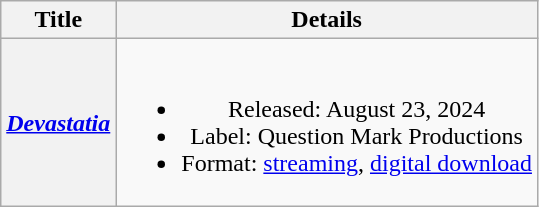<table class="wikitable plainrowheaders" style="text-align:center;">
<tr>
<th scope="col">Title</th>
<th scope="col">Details</th>
</tr>
<tr>
<th scope="row"><em><a href='#'>Devastatia</a></em></th>
<td><br><ul><li>Released: August 23, 2024</li><li>Label: Question Mark Productions</li><li>Format: <a href='#'>streaming</a>, <a href='#'>digital download</a></li></ul></td>
</tr>
</table>
